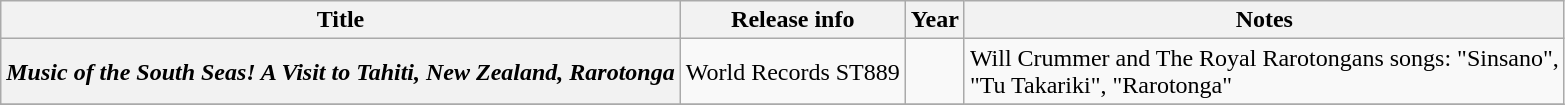<table class="wikitable plainrowheaders sortable">
<tr>
<th scope="col">Title</th>
<th scope="col">Release info</th>
<th scope="col">Year</th>
<th scope="col" class="unsortable">Notes</th>
</tr>
<tr>
<th scope="row"><em>Music of the South Seas! A Visit to Tahiti, New Zealand, Rarotonga</em></th>
<td>World Records ST889</td>
<td></td>
<td>Will Crummer and The Royal Rarotongans songs: "Sinsano",<br>"Tu Takariki", "Rarotonga"</td>
</tr>
<tr>
</tr>
</table>
